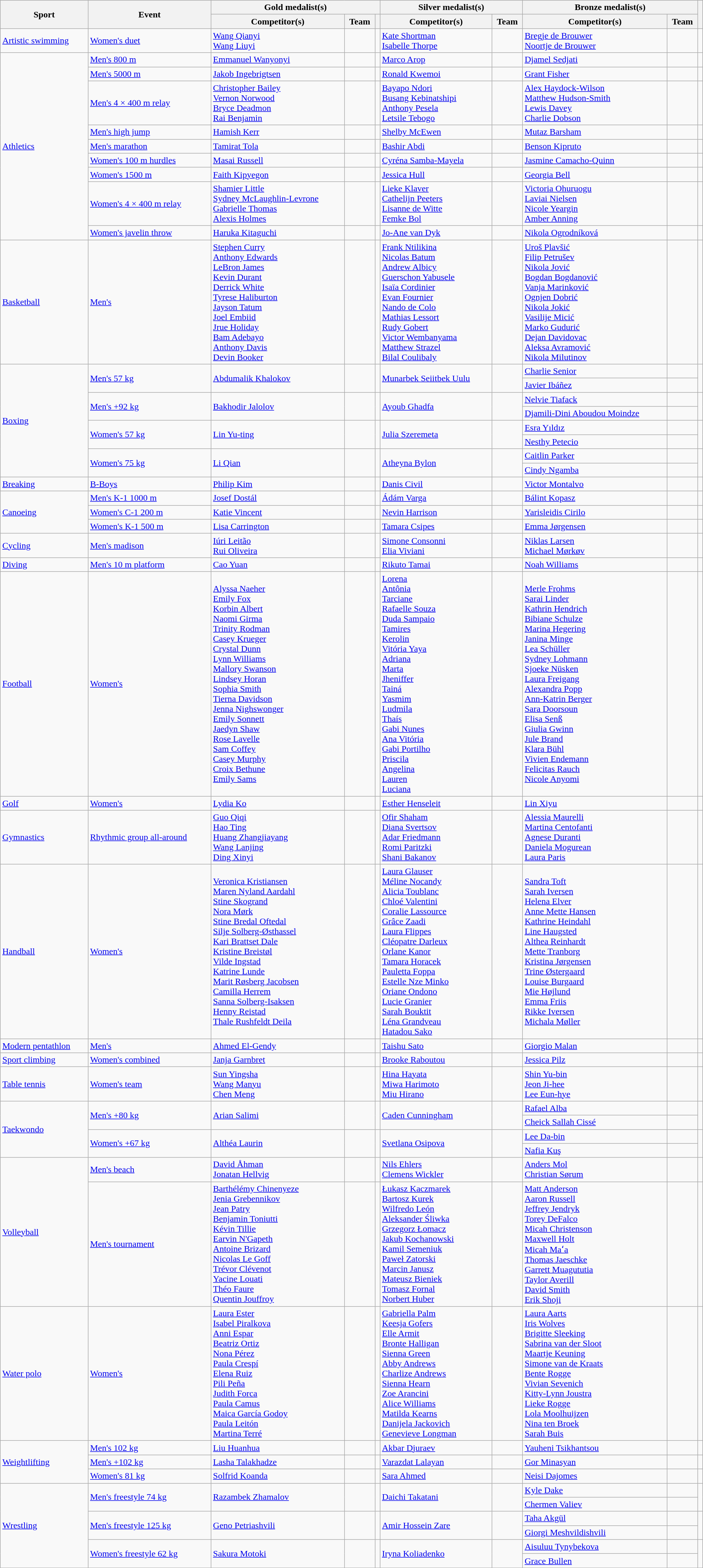<table class="wikitable" style="width:100%;">
<tr>
<th rowspan="2">Sport</th>
<th rowspan="2">Event</th>
<th colspan="3">Gold medalist(s)</th>
<th colspan="2">Silver medalist(s)</th>
<th colspan="2">Bronze medalist(s)</th>
<th rowspan="2"></th>
</tr>
<tr>
<th>Competitor(s)</th>
<th>Team</th>
<th></th>
<th>Competitor(s)</th>
<th>Team</th>
<th>Competitor(s)</th>
<th>Team</th>
</tr>
<tr>
<td><a href='#'>Artistic swimming</a></td>
<td><a href='#'>Women's duet</a></td>
<td><a href='#'>Wang Qianyi</a><br><a href='#'>Wang Liuyi</a></td>
<td></td>
<td></td>
<td><a href='#'>Kate Shortman</a><br><a href='#'>Isabelle Thorpe</a></td>
<td></td>
<td><a href='#'>Bregje de Brouwer</a><br><a href='#'>Noortje de Brouwer</a></td>
<td></td>
<td></td>
</tr>
<tr>
<td rowspan="9"><a href='#'>Athletics</a></td>
<td><a href='#'>Men's 800 m</a></td>
<td><a href='#'>Emmanuel Wanyonyi</a></td>
<td></td>
<td></td>
<td><a href='#'>Marco Arop</a></td>
<td></td>
<td><a href='#'>Djamel Sedjati</a></td>
<td></td>
<td></td>
</tr>
<tr>
<td><a href='#'>Men's 5000 m</a></td>
<td><a href='#'>Jakob Ingebrigtsen</a></td>
<td></td>
<td></td>
<td><a href='#'>Ronald Kwemoi</a></td>
<td></td>
<td><a href='#'>Grant Fisher</a></td>
<td></td>
<td></td>
</tr>
<tr>
<td><a href='#'>Men's 4 × 400 m relay</a></td>
<td><a href='#'>Christopher Bailey</a> <br> <a href='#'>Vernon Norwood</a> <br> <a href='#'>Bryce Deadmon</a> <br> <a href='#'>Rai Benjamin</a></td>
<td></td>
<td></td>
<td><a href='#'>Bayapo Ndori</a> <br> <a href='#'>Busang Kebinatshipi</a> <br> <a href='#'>Anthony Pesela</a> <br> <a href='#'>Letsile Tebogo</a></td>
<td></td>
<td><a href='#'>Alex Haydock-Wilson</a> <br> <a href='#'>Matthew Hudson-Smith</a> <br> <a href='#'>Lewis Davey</a> <br> <a href='#'>Charlie Dobson</a></td>
<td></td>
<td></td>
</tr>
<tr>
<td><a href='#'>Men's high jump</a></td>
<td><a href='#'>Hamish Kerr</a></td>
<td></td>
<td></td>
<td><a href='#'>Shelby McEwen</a></td>
<td></td>
<td><a href='#'>Mutaz Barsham</a></td>
<td></td>
<td></td>
</tr>
<tr>
<td><a href='#'>Men's marathon</a></td>
<td><a href='#'>Tamirat Tola</a></td>
<td></td>
<td></td>
<td><a href='#'>Bashir Abdi</a></td>
<td></td>
<td><a href='#'>Benson Kipruto</a></td>
<td></td>
<td></td>
</tr>
<tr>
<td><a href='#'>Women's 100 m hurdles</a></td>
<td><a href='#'>Masai Russell</a></td>
<td></td>
<td></td>
<td><a href='#'>Cyréna Samba-Mayela</a></td>
<td></td>
<td><a href='#'>Jasmine Camacho-Quinn</a></td>
<td></td>
<td></td>
</tr>
<tr>
<td><a href='#'>Women's 1500 m</a></td>
<td><a href='#'>Faith Kipyegon</a></td>
<td></td>
<td></td>
<td><a href='#'>Jessica Hull</a></td>
<td></td>
<td><a href='#'>Georgia Bell</a></td>
<td></td>
<td></td>
</tr>
<tr>
<td><a href='#'>Women's 4 × 400 m relay</a></td>
<td><a href='#'>Shamier Little</a> <br> <a href='#'>Sydney McLaughlin-Levrone</a> <br> <a href='#'>Gabrielle Thomas</a> <br> <a href='#'>Alexis Holmes</a></td>
<td></td>
<td></td>
<td><a href='#'>Lieke Klaver</a> <br> <a href='#'>Cathelijn Peeters</a> <br> <a href='#'>Lisanne de Witte</a> <br> <a href='#'>Femke Bol</a></td>
<td></td>
<td><a href='#'>Victoria Ohuruogu</a> <br> <a href='#'>Laviai Nielsen</a> <br> <a href='#'>Nicole Yeargin</a> <br> <a href='#'>Amber Anning</a></td>
<td></td>
<td></td>
</tr>
<tr>
<td><a href='#'>Women's javelin throw</a></td>
<td><a href='#'>Haruka Kitaguchi</a></td>
<td></td>
<td></td>
<td><a href='#'>Jo-Ane van Dyk</a></td>
<td></td>
<td><a href='#'>Nikola Ogrodníková</a></td>
<td></td>
<td></td>
</tr>
<tr>
<td><a href='#'>Basketball</a></td>
<td><a href='#'>Men's</a></td>
<td><a href='#'>Stephen Curry</a> <br> <a href='#'>Anthony Edwards</a> <br> <a href='#'>LeBron James</a> <br> <a href='#'>Kevin Durant</a> <br> <a href='#'>Derrick White</a> <br> <a href='#'>Tyrese Haliburton</a> <br> <a href='#'>Jayson Tatum</a> <br> <a href='#'>Joel Embiid</a> <br> <a href='#'>Jrue Holiday</a> <br> <a href='#'>Bam Adebayo</a> <br> <a href='#'>Anthony Davis</a> <br> <a href='#'>Devin Booker</a></td>
<td></td>
<td></td>
<td><a href='#'>Frank Ntilikina</a> <br> <a href='#'>Nicolas Batum</a> <br> <a href='#'>Andrew Albicy</a> <br> <a href='#'>Guerschon Yabusele</a> <br> <a href='#'>Isaïa Cordinier</a> <br> <a href='#'>Evan Fournier</a> <br> <a href='#'>Nando de Colo</a> <br> <a href='#'>Mathias Lessort</a> <br> <a href='#'>Rudy Gobert</a> <br> <a href='#'>Victor Wembanyama</a> <br> <a href='#'>Matthew Strazel</a> <br> <a href='#'>Bilal Coulibaly</a></td>
<td></td>
<td><a href='#'>Uroš Plavšić</a> <br> <a href='#'>Filip Petrušev</a> <br> <a href='#'>Nikola Jović</a> <br> <a href='#'>Bogdan Bogdanović</a> <br> <a href='#'>Vanja Marinković</a> <br> <a href='#'>Ognjen Dobrić</a> <br> <a href='#'>Nikola Jokić</a> <br> <a href='#'>Vasilije Micić</a> <br> <a href='#'>Marko Gudurić</a> <br> <a href='#'>Dejan Davidovac</a> <br> <a href='#'>Aleksa Avramović</a> <br> <a href='#'>Nikola Milutinov</a></td>
<td></td>
<td></td>
</tr>
<tr>
<td rowspan="8"><a href='#'>Boxing</a></td>
<td rowspan="2"><a href='#'>Men's 57 kg</a></td>
<td rowspan="2"><a href='#'>Abdumalik Khalokov</a></td>
<td rowspan="2"></td>
<td rowspan="2"></td>
<td rowspan="2"><a href='#'>Munarbek Seiitbek Uulu</a></td>
<td rowspan="2"></td>
<td><a href='#'>Charlie Senior</a></td>
<td></td>
<td rowspan="2"></td>
</tr>
<tr>
<td><a href='#'>Javier Ibáñez</a></td>
<td></td>
</tr>
<tr>
<td rowspan="2"><a href='#'>Men's +92 kg</a></td>
<td rowspan="2"><a href='#'>Bakhodir Jalolov</a></td>
<td rowspan="2"></td>
<td rowspan="2"></td>
<td rowspan="2"><a href='#'>Ayoub Ghadfa</a></td>
<td rowspan="2"></td>
<td><a href='#'>Nelvie Tiafack</a></td>
<td></td>
<td rowspan="2"></td>
</tr>
<tr>
<td><a href='#'>Djamili-Dini Aboudou Moindze</a></td>
<td></td>
</tr>
<tr>
<td rowspan="2"><a href='#'>Women's 57 kg</a></td>
<td rowspan="2"><a href='#'>Lin Yu-ting</a></td>
<td rowspan="2"></td>
<td rowspan="2"></td>
<td rowspan="2"><a href='#'>Julia Szeremeta</a></td>
<td rowspan="2"></td>
<td><a href='#'>Esra Yıldız</a></td>
<td></td>
<td rowspan="2"></td>
</tr>
<tr>
<td><a href='#'>Nesthy Petecio</a></td>
<td></td>
</tr>
<tr>
<td rowspan="2"><a href='#'>Women's 75 kg</a></td>
<td rowspan="2"><a href='#'>Li Qian</a></td>
<td rowspan="2"></td>
<td rowspan="2"></td>
<td rowspan="2"><a href='#'>Atheyna Bylon</a></td>
<td rowspan="2"></td>
<td><a href='#'>Caitlin Parker</a></td>
<td></td>
<td rowspan="2"></td>
</tr>
<tr>
<td><a href='#'>Cindy Ngamba</a></td>
<td></td>
</tr>
<tr>
<td><a href='#'>Breaking</a></td>
<td><a href='#'>B-Boys</a></td>
<td><a href='#'>Philip Kim</a></td>
<td></td>
<td></td>
<td><a href='#'>Danis Civil</a></td>
<td></td>
<td><a href='#'>Victor Montalvo</a></td>
<td></td>
<td></td>
</tr>
<tr>
<td rowspan="3"><a href='#'>Canoeing</a></td>
<td><a href='#'>Men's K-1 1000 m</a></td>
<td><a href='#'>Josef Dostál</a></td>
<td></td>
<td></td>
<td><a href='#'>Ádám Varga</a></td>
<td></td>
<td><a href='#'>Bálint Kopasz</a></td>
<td></td>
<td></td>
</tr>
<tr>
<td><a href='#'>Women's C-1 200 m</a></td>
<td><a href='#'>Katie Vincent</a></td>
<td></td>
<td></td>
<td><a href='#'>Nevin Harrison</a></td>
<td></td>
<td><a href='#'>Yarisleidis Cirilo</a></td>
<td></td>
<td></td>
</tr>
<tr>
<td><a href='#'>Women's K-1 500 m</a></td>
<td><a href='#'>Lisa Carrington</a></td>
<td></td>
<td></td>
<td><a href='#'>Tamara Csipes</a></td>
<td></td>
<td><a href='#'>Emma Jørgensen</a></td>
<td></td>
<td></td>
</tr>
<tr>
<td><a href='#'>Cycling</a></td>
<td><a href='#'>Men's madison</a></td>
<td><a href='#'>Iúri Leitão</a> <br> <a href='#'>Rui Oliveira</a></td>
<td></td>
<td></td>
<td><a href='#'>Simone Consonni</a> <br> <a href='#'>Elia Viviani</a></td>
<td></td>
<td><a href='#'>Niklas Larsen</a> <br> <a href='#'>Michael Mørkøv</a></td>
<td></td>
<td></td>
</tr>
<tr>
<td><a href='#'>Diving</a></td>
<td><a href='#'>Men's 10 m platform</a></td>
<td><a href='#'>Cao Yuan</a></td>
<td></td>
<td></td>
<td><a href='#'>Rikuto Tamai</a></td>
<td></td>
<td><a href='#'>Noah Williams</a></td>
<td></td>
<td></td>
</tr>
<tr>
<td><a href='#'>Football</a></td>
<td><a href='#'>Women's</a></td>
<td><a href='#'>Alyssa Naeher</a> <br> <a href='#'>Emily Fox</a> <br> <a href='#'>Korbin Albert</a> <br> <a href='#'>Naomi Girma</a> <br> <a href='#'>Trinity Rodman</a> <br> <a href='#'>Casey Krueger</a> <br> <a href='#'>Crystal Dunn</a> <br> <a href='#'>Lynn Williams</a> <br> <a href='#'>Mallory Swanson</a> <br> <a href='#'>Lindsey Horan</a> <br> <a href='#'>Sophia Smith</a> <br> <a href='#'>Tierna Davidson</a> <br> <a href='#'>Jenna Nighswonger</a> <br> <a href='#'>Emily Sonnett</a> <br> <a href='#'>Jaedyn Shaw</a> <br> <a href='#'>Rose Lavelle</a> <br> <a href='#'>Sam Coffey</a> <br> <a href='#'>Casey Murphy</a> <br> <a href='#'>Croix Bethune</a> <br> <a href='#'>Emily Sams</a></td>
<td></td>
<td></td>
<td><a href='#'>Lorena</a> <br> <a href='#'>Antônia</a> <br> <a href='#'>Tarciane</a> <br> <a href='#'>Rafaelle Souza</a> <br> <a href='#'>Duda Sampaio</a> <br> <a href='#'>Tamires</a> <br> <a href='#'>Kerolin</a> <br> <a href='#'>Vitória Yaya</a> <br> <a href='#'>Adriana</a> <br> <a href='#'>Marta</a> <br> <a href='#'>Jheniffer</a> <br> <a href='#'>Tainá</a> <br> <a href='#'>Yasmim</a> <br> <a href='#'>Ludmila</a> <br> <a href='#'>Thaís</a> <br> <a href='#'>Gabi Nunes</a> <br> <a href='#'>Ana Vitória</a> <br> <a href='#'>Gabi Portilho</a> <br> <a href='#'>Priscila</a> <br> <a href='#'>Angelina</a> <br> <a href='#'>Lauren</a> <br> <a href='#'>Luciana</a></td>
<td></td>
<td><a href='#'>Merle Frohms</a> <br> <a href='#'>Sarai Linder</a> <br> <a href='#'>Kathrin Hendrich</a> <br> <a href='#'>Bibiane Schulze</a> <br> <a href='#'>Marina Hegering</a> <br> <a href='#'>Janina Minge</a> <br> <a href='#'>Lea Schüller</a> <br> <a href='#'>Sydney Lohmann</a> <br> <a href='#'>Sjoeke Nüsken</a> <br> <a href='#'>Laura Freigang</a> <br> <a href='#'>Alexandra Popp</a> <br> <a href='#'>Ann-Katrin Berger</a> <br> <a href='#'>Sara Doorsoun</a> <br> <a href='#'>Elisa Senß</a> <br> <a href='#'>Giulia Gwinn</a> <br> <a href='#'>Jule Brand</a> <br> <a href='#'>Klara Bühl</a> <br> <a href='#'>Vivien Endemann</a> <br> <a href='#'>Felicitas Rauch</a> <br> <a href='#'>Nicole Anyomi</a></td>
<td></td>
<td></td>
</tr>
<tr>
<td><a href='#'>Golf</a></td>
<td><a href='#'>Women's</a></td>
<td><a href='#'>Lydia Ko</a></td>
<td></td>
<td></td>
<td><a href='#'>Esther Henseleit</a></td>
<td></td>
<td><a href='#'>Lin Xiyu</a></td>
<td></td>
<td></td>
</tr>
<tr>
<td><a href='#'>Gymnastics</a></td>
<td><a href='#'>Rhythmic group all-around</a></td>
<td><a href='#'>Guo Qiqi</a> <br> <a href='#'>Hao Ting</a> <br> <a href='#'>Huang Zhangjiayang</a> <br> <a href='#'>Wang Lanjing</a> <br> <a href='#'>Ding Xinyi</a></td>
<td></td>
<td></td>
<td><a href='#'>Ofir Shaham</a> <br> <a href='#'>Diana Svertsov</a> <br> <a href='#'>Adar Friedmann</a> <br> <a href='#'>Romi Paritzki</a> <br> <a href='#'>Shani Bakanov</a></td>
<td></td>
<td><a href='#'>Alessia Maurelli</a> <br> <a href='#'>Martina Centofanti</a> <br> <a href='#'>Agnese Duranti</a> <br> <a href='#'>Daniela Mogurean</a> <br> <a href='#'>Laura Paris</a></td>
<td></td>
<td></td>
</tr>
<tr>
<td><a href='#'>Handball</a></td>
<td><a href='#'>Women's</a></td>
<td><a href='#'>Veronica Kristiansen</a> <br> <a href='#'>Maren Nyland Aardahl</a> <br> <a href='#'>Stine Skogrand</a> <br> <a href='#'>Nora Mørk</a> <br> <a href='#'>Stine Bredal Oftedal</a> <br> <a href='#'>Silje Solberg-Østhassel</a> <br> <a href='#'>Kari Brattset Dale</a> <br> <a href='#'>Kristine Breistøl</a> <br> <a href='#'>Vilde Ingstad</a> <br> <a href='#'>Katrine Lunde</a> <br> <a href='#'>Marit Røsberg Jacobsen</a> <br> <a href='#'>Camilla Herrem</a> <br> <a href='#'>Sanna Solberg-Isaksen</a> <br> <a href='#'>Henny Reistad</a> <br> <a href='#'>Thale Rushfeldt Deila</a></td>
<td></td>
<td></td>
<td><a href='#'>Laura Glauser</a> <br> <a href='#'>Méline Nocandy</a> <br> <a href='#'>Alicia Toublanc</a> <br> <a href='#'>Chloé Valentini</a> <br> <a href='#'>Coralie Lassource</a> <br> <a href='#'>Grâce Zaadi</a> <br> <a href='#'>Laura Flippes</a> <br> <a href='#'>Cléopatre Darleux</a> <br> <a href='#'>Orlane Kanor</a> <br> <a href='#'>Tamara Horacek</a> <br> <a href='#'>Pauletta Foppa</a> <br> <a href='#'>Estelle Nze Minko</a> <br> <a href='#'>Oriane Ondono</a> <br> <a href='#'>Lucie Granier</a> <br> <a href='#'>Sarah Bouktit</a> <br> <a href='#'>Léna Grandveau</a> <br> <a href='#'>Hatadou Sako</a></td>
<td></td>
<td><a href='#'>Sandra Toft</a> <br> <a href='#'>Sarah Iversen</a> <br> <a href='#'>Helena Elver</a> <br> <a href='#'>Anne Mette Hansen</a> <br> <a href='#'>Kathrine Heindahl</a> <br> <a href='#'>Line Haugsted</a> <br> <a href='#'>Althea Reinhardt</a> <br> <a href='#'>Mette Tranborg</a> <br> <a href='#'>Kristina Jørgensen</a> <br> <a href='#'>Trine Østergaard</a> <br> <a href='#'>Louise Burgaard</a> <br> <a href='#'>Mie Højlund</a> <br> <a href='#'>Emma Friis</a> <br> <a href='#'>Rikke Iversen</a> <br> <a href='#'>Michala Møller</a></td>
<td></td>
<td></td>
</tr>
<tr>
<td><a href='#'>Modern pentathlon</a></td>
<td><a href='#'>Men's</a></td>
<td><a href='#'>Ahmed El-Gendy</a></td>
<td></td>
<td></td>
<td><a href='#'>Taishu Sato</a></td>
<td></td>
<td><a href='#'>Giorgio Malan</a></td>
<td></td>
<td></td>
</tr>
<tr>
<td><a href='#'>Sport climbing</a></td>
<td><a href='#'>Women's combined</a></td>
<td><a href='#'>Janja Garnbret</a></td>
<td></td>
<td></td>
<td><a href='#'>Brooke Raboutou</a></td>
<td></td>
<td><a href='#'>Jessica Pilz</a></td>
<td></td>
<td></td>
</tr>
<tr>
<td><a href='#'>Table tennis</a></td>
<td><a href='#'>Women's team</a></td>
<td><a href='#'>Sun Yingsha</a> <br> <a href='#'>Wang Manyu</a> <br> <a href='#'>Chen Meng</a></td>
<td></td>
<td></td>
<td><a href='#'>Hina Hayata</a> <br> <a href='#'>Miwa Harimoto</a> <br> <a href='#'>Miu Hirano</a></td>
<td></td>
<td><a href='#'>Shin Yu-bin</a> <br> <a href='#'>Jeon Ji-hee</a> <br> <a href='#'>Lee Eun-hye</a></td>
<td></td>
<td></td>
</tr>
<tr>
<td rowspan="4"><a href='#'>Taekwondo</a></td>
<td rowspan="2"><a href='#'>Men's +80 kg</a></td>
<td rowspan="2"><a href='#'>Arian Salimi</a></td>
<td rowspan="2"></td>
<td rowspan="2"></td>
<td rowspan="2"><a href='#'>Caden Cunningham</a></td>
<td rowspan="2"></td>
<td><a href='#'>Rafael Alba</a></td>
<td></td>
<td rowspan="2"></td>
</tr>
<tr>
<td><a href='#'>Cheick Sallah Cissé</a></td>
<td></td>
</tr>
<tr>
<td rowspan="2"><a href='#'>Women's +67 kg</a></td>
<td rowspan="2"><a href='#'>Althéa Laurin</a></td>
<td rowspan="2"></td>
<td rowspan="2"></td>
<td rowspan="2"><a href='#'>Svetlana Osipova</a></td>
<td rowspan="2"></td>
<td><a href='#'>Lee Da-bin</a></td>
<td></td>
<td rowspan="2"></td>
</tr>
<tr>
<td><a href='#'>Nafia Kuş</a></td>
<td></td>
</tr>
<tr>
<td rowspan="2"><a href='#'>Volleyball</a></td>
<td><a href='#'>Men's beach</a></td>
<td><a href='#'>David Åhman</a> <br> <a href='#'>Jonatan Hellvig</a></td>
<td></td>
<td></td>
<td><a href='#'>Nils Ehlers</a> <br> <a href='#'>Clemens Wickler</a></td>
<td></td>
<td><a href='#'>Anders Mol</a> <br> <a href='#'>Christian Sørum</a></td>
<td></td>
<td></td>
</tr>
<tr>
<td><a href='#'>Men's tournament</a></td>
<td><a href='#'>Barthélémy Chinenyeze</a> <br> <a href='#'>Jenia Grebennikov</a> <br> <a href='#'>Jean Patry</a> <br> <a href='#'>Benjamin Toniutti</a> <br> <a href='#'>Kévin Tillie</a> <br> <a href='#'>Earvin N'Gapeth</a> <br> <a href='#'>Antoine Brizard</a> <br> <a href='#'>Nicolas Le Goff</a> <br> <a href='#'>Trévor Clévenot</a> <br> <a href='#'>Yacine Louati</a> <br> <a href='#'>Théo Faure</a> <br> <a href='#'>Quentin Jouffroy</a></td>
<td></td>
<td></td>
<td><a href='#'>Łukasz Kaczmarek</a> <br> <a href='#'>Bartosz Kurek</a> <br> <a href='#'>Wilfredo León</a> <br> <a href='#'>Aleksander Śliwka</a> <br> <a href='#'>Grzegorz Łomacz</a> <br> <a href='#'>Jakub Kochanowski</a> <br> <a href='#'>Kamil Semeniuk</a> <br> <a href='#'>Paweł Zatorski</a> <br> <a href='#'>Marcin Janusz</a> <br> <a href='#'>Mateusz Bieniek</a> <br> <a href='#'>Tomasz Fornal</a> <br> <a href='#'>Norbert Huber</a></td>
<td></td>
<td><a href='#'>Matt Anderson</a> <br> <a href='#'>Aaron Russell</a> <br> <a href='#'>Jeffrey Jendryk</a> <br> <a href='#'>Torey DeFalco</a> <br> <a href='#'>Micah Christenson</a> <br> <a href='#'>Maxwell Holt</a> <br> <a href='#'>Micah Maʻa</a> <br> <a href='#'>Thomas Jaeschke</a> <br> <a href='#'>Garrett Muagututia</a> <br> <a href='#'>Taylor Averill</a> <br> <a href='#'>David Smith</a> <br> <a href='#'>Erik Shoji</a></td>
<td></td>
<td></td>
</tr>
<tr>
<td><a href='#'>Water polo</a></td>
<td><a href='#'>Women's</a></td>
<td><a href='#'>Laura Ester</a> <br> <a href='#'>Isabel Piralkova</a> <br> <a href='#'>Anni Espar</a> <br> <a href='#'>Beatriz Ortiz</a> <br> <a href='#'>Nona Pérez</a> <br> <a href='#'>Paula Crespí</a> <br> <a href='#'>Elena Ruiz</a> <br> <a href='#'>Pili Peña</a> <br> <a href='#'>Judith Forca</a> <br> <a href='#'>Paula Camus</a> <br> <a href='#'>Maica García Godoy</a> <br> <a href='#'>Paula Leitón</a> <br> <a href='#'>Martina Terré</a></td>
<td></td>
<td></td>
<td><a href='#'>Gabriella Palm</a> <br> <a href='#'>Keesja Gofers</a> <br> <a href='#'>Elle Armit</a> <br> <a href='#'>Bronte Halligan</a> <br> <a href='#'>Sienna Green</a> <br> <a href='#'>Abby Andrews</a> <br> <a href='#'>Charlize Andrews</a> <br> <a href='#'>Sienna Hearn</a> <br> <a href='#'>Zoe Arancini</a> <br> <a href='#'>Alice Williams</a> <br> <a href='#'>Matilda Kearns</a> <br> <a href='#'>Danijela Jackovich</a> <br> <a href='#'>Genevieve Longman</a></td>
<td></td>
<td><a href='#'>Laura Aarts</a> <br> <a href='#'>Iris Wolves</a> <br> <a href='#'>Brigitte Sleeking</a> <br> <a href='#'>Sabrina van der Sloot</a> <br> <a href='#'>Maartje Keuning</a> <br> <a href='#'>Simone van de Kraats</a> <br> <a href='#'>Bente Rogge</a> <br> <a href='#'>Vivian Sevenich</a> <br> <a href='#'>Kitty-Lynn Joustra</a> <br> <a href='#'>Lieke Rogge</a> <br> <a href='#'>Lola Moolhuijzen</a> <br> <a href='#'>Nina ten Broek</a> <br> <a href='#'>Sarah Buis</a></td>
<td></td>
<td></td>
</tr>
<tr>
<td rowspan="3"><a href='#'>Weightlifting</a></td>
<td><a href='#'>Men's 102 kg</a></td>
<td><a href='#'>Liu Huanhua</a></td>
<td></td>
<td></td>
<td><a href='#'>Akbar Djuraev</a></td>
<td></td>
<td><a href='#'>Yauheni Tsikhantsou</a></td>
<td></td>
<td></td>
</tr>
<tr>
<td><a href='#'>Men's +102 kg</a></td>
<td><a href='#'>Lasha Talakhadze</a></td>
<td></td>
<td></td>
<td><a href='#'>Varazdat Lalayan</a></td>
<td></td>
<td><a href='#'>Gor Minasyan</a></td>
<td></td>
<td></td>
</tr>
<tr>
<td><a href='#'>Women's 81 kg</a></td>
<td><a href='#'>Solfrid Koanda</a></td>
<td></td>
<td></td>
<td><a href='#'>Sara Ahmed</a></td>
<td></td>
<td><a href='#'>Neisi Dajomes</a></td>
<td></td>
<td></td>
</tr>
<tr>
<td rowspan="6"><a href='#'>Wrestling</a></td>
<td rowspan="2"><a href='#'>Men's freestyle 74 kg</a></td>
<td rowspan="2"><a href='#'>Razambek Zhamalov</a></td>
<td rowspan="2"></td>
<td rowspan="2"></td>
<td rowspan="2"><a href='#'>Daichi Takatani</a></td>
<td rowspan="2"></td>
<td><a href='#'>Kyle Dake</a></td>
<td></td>
<td rowspan="2"></td>
</tr>
<tr>
<td><a href='#'>Chermen Valiev</a></td>
<td></td>
</tr>
<tr>
<td rowspan="2"><a href='#'>Men's freestyle 125 kg</a></td>
<td rowspan="2"><a href='#'>Geno Petriashvili</a></td>
<td rowspan="2"></td>
<td rowspan="2"></td>
<td rowspan="2"><a href='#'>Amir Hossein Zare</a></td>
<td rowspan="2"></td>
<td><a href='#'>Taha Akgül</a></td>
<td></td>
<td rowspan="2"></td>
</tr>
<tr>
<td><a href='#'>Giorgi Meshvildishvili</a></td>
<td></td>
</tr>
<tr>
<td rowspan="2"><a href='#'>Women's freestyle 62 kg</a></td>
<td rowspan="2"><a href='#'>Sakura Motoki</a></td>
<td rowspan="2"></td>
<td rowspan="2"></td>
<td rowspan="2"><a href='#'>Iryna Koliadenko</a></td>
<td rowspan="2"></td>
<td><a href='#'>Aisuluu Tynybekova</a></td>
<td></td>
<td rowspan="2"></td>
</tr>
<tr>
<td><a href='#'>Grace Bullen</a></td>
<td></td>
</tr>
</table>
